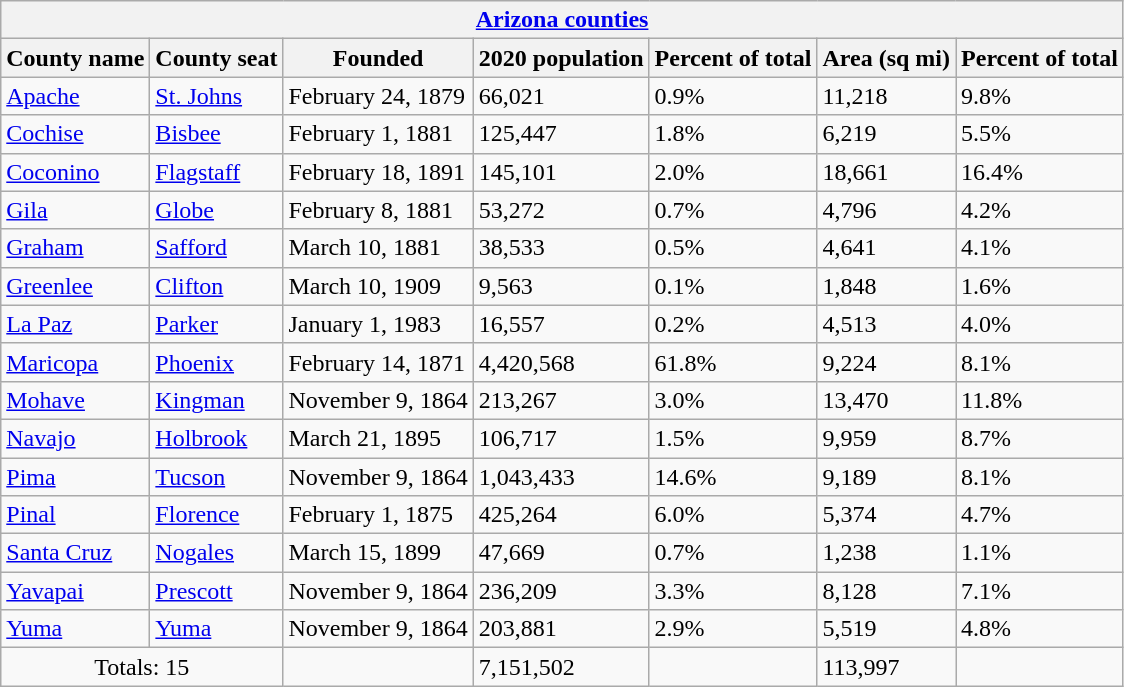<table class="wikitable sortable collapsible" style="margin:lem; margin-top:0;">
<tr>
<th colspan="7" style="white-space: nowrap;"><a href='#'>Arizona counties</a></th>
</tr>
<tr>
<th>County name</th>
<th>County seat</th>
<th>Founded</th>
<th>2020 population</th>
<th>Percent of total</th>
<th>Area (sq mi)</th>
<th>Percent of total</th>
</tr>
<tr>
<td><a href='#'>Apache</a></td>
<td><a href='#'>St. Johns</a></td>
<td>February 24, 1879</td>
<td>66,021</td>
<td>0.9%</td>
<td>11,218</td>
<td>9.8%</td>
</tr>
<tr>
<td><a href='#'>Cochise</a></td>
<td><a href='#'>Bisbee</a></td>
<td>February 1, 1881</td>
<td>125,447</td>
<td>1.8%</td>
<td>6,219</td>
<td>5.5%</td>
</tr>
<tr>
<td><a href='#'>Coconino</a></td>
<td><a href='#'>Flagstaff</a></td>
<td>February 18, 1891</td>
<td>145,101</td>
<td>2.0%</td>
<td>18,661</td>
<td>16.4%</td>
</tr>
<tr>
<td><a href='#'>Gila</a></td>
<td><a href='#'>Globe</a></td>
<td>February 8, 1881</td>
<td>53,272</td>
<td>0.7%</td>
<td>4,796</td>
<td>4.2%</td>
</tr>
<tr>
<td><a href='#'>Graham</a></td>
<td><a href='#'>Safford</a></td>
<td>March 10, 1881</td>
<td>38,533</td>
<td>0.5%</td>
<td>4,641</td>
<td>4.1%</td>
</tr>
<tr>
<td><a href='#'>Greenlee</a></td>
<td><a href='#'>Clifton</a></td>
<td>March 10, 1909</td>
<td>9,563</td>
<td>0.1%</td>
<td>1,848</td>
<td>1.6%</td>
</tr>
<tr>
<td><a href='#'>La Paz</a></td>
<td><a href='#'>Parker</a></td>
<td>January 1, 1983</td>
<td>16,557</td>
<td>0.2%</td>
<td>4,513</td>
<td>4.0%</td>
</tr>
<tr>
<td><a href='#'>Maricopa</a></td>
<td><a href='#'>Phoenix</a></td>
<td>February 14, 1871</td>
<td>4,420,568</td>
<td>61.8%</td>
<td>9,224</td>
<td>8.1%</td>
</tr>
<tr>
<td><a href='#'>Mohave</a></td>
<td><a href='#'>Kingman</a></td>
<td>November 9, 1864</td>
<td>213,267</td>
<td>3.0%</td>
<td>13,470</td>
<td>11.8%</td>
</tr>
<tr>
<td><a href='#'>Navajo</a></td>
<td><a href='#'>Holbrook</a></td>
<td>March 21, 1895</td>
<td>106,717</td>
<td>1.5%</td>
<td>9,959</td>
<td>8.7%</td>
</tr>
<tr>
<td><a href='#'>Pima</a></td>
<td><a href='#'>Tucson</a></td>
<td>November 9, 1864</td>
<td>1,043,433</td>
<td>14.6%</td>
<td>9,189</td>
<td>8.1%</td>
</tr>
<tr>
<td><a href='#'>Pinal</a></td>
<td><a href='#'>Florence</a></td>
<td>February 1, 1875</td>
<td>425,264</td>
<td>6.0%</td>
<td>5,374</td>
<td>4.7%</td>
</tr>
<tr>
<td><a href='#'>Santa Cruz</a></td>
<td><a href='#'>Nogales</a></td>
<td>March 15, 1899</td>
<td>47,669</td>
<td>0.7%</td>
<td>1,238</td>
<td>1.1%</td>
</tr>
<tr>
<td><a href='#'>Yavapai</a></td>
<td><a href='#'>Prescott</a></td>
<td>November 9, 1864</td>
<td>236,209</td>
<td>3.3%</td>
<td>8,128</td>
<td>7.1%</td>
</tr>
<tr>
<td><a href='#'>Yuma</a></td>
<td><a href='#'>Yuma</a></td>
<td>November 9, 1864</td>
<td>203,881</td>
<td>2.9%</td>
<td>5,519</td>
<td>4.8%</td>
</tr>
<tr>
<td colspan="2" style="text-align:center;">Totals: 15</td>
<td></td>
<td>7,151,502</td>
<td></td>
<td>113,997</td>
<td></td>
</tr>
</table>
